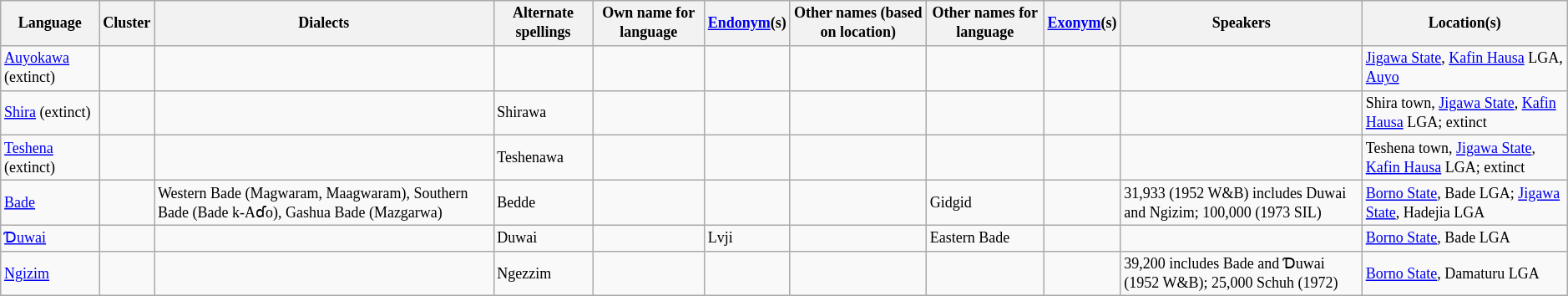<table class="wikitable sortable" | style="font-size: 75%;" |>
<tr>
<th>Language</th>
<th>Cluster</th>
<th>Dialects</th>
<th>Alternate spellings</th>
<th>Own name for language</th>
<th><a href='#'>Endonym</a>(s)</th>
<th>Other names (based on location)</th>
<th>Other names  for language</th>
<th><a href='#'>Exonym</a>(s)</th>
<th>Speakers</th>
<th>Location(s)</th>
</tr>
<tr>
<td><a href='#'>Auyokawa</a> (extinct)</td>
<td></td>
<td></td>
<td></td>
<td></td>
<td></td>
<td></td>
<td></td>
<td></td>
<td></td>
<td><a href='#'>Jigawa State</a>, <a href='#'>Kafin Hausa</a> LGA, <a href='#'>Auyo</a></td>
</tr>
<tr>
<td><a href='#'>Shira</a> (extinct)</td>
<td></td>
<td></td>
<td>Shirawa</td>
<td></td>
<td></td>
<td></td>
<td></td>
<td></td>
<td></td>
<td>Shira town, <a href='#'>Jigawa State</a>, <a href='#'>Kafin Hausa</a> LGA; extinct</td>
</tr>
<tr>
<td><a href='#'>Teshena</a> (extinct)</td>
<td></td>
<td></td>
<td>Teshenawa</td>
<td></td>
<td></td>
<td></td>
<td></td>
<td></td>
<td></td>
<td>Teshena town, <a href='#'>Jigawa State</a>, <a href='#'>Kafin Hausa</a> LGA; extinct</td>
</tr>
<tr>
<td><a href='#'>Bade</a></td>
<td></td>
<td>Western Bade (Magwaram, Maagwaram), Southern Bade (Bade k-Aɗo), Gashua Bade (Mazgarwa)</td>
<td>Bedde</td>
<td></td>
<td></td>
<td></td>
<td>Gidgid</td>
<td></td>
<td>31,933 (1952 W&B) includes Duwai and Ngizim; 100,000 (1973 SIL)</td>
<td><a href='#'>Borno State</a>, Bade LGA; <a href='#'>Jigawa State</a>, Hadejia LGA</td>
</tr>
<tr>
<td><a href='#'>Ɗuwai</a></td>
<td></td>
<td></td>
<td>Duwai</td>
<td></td>
<td>Lvji</td>
<td></td>
<td>Eastern Bade</td>
<td></td>
<td></td>
<td><a href='#'>Borno State</a>, Bade LGA</td>
</tr>
<tr>
<td><a href='#'>Ngizim</a></td>
<td></td>
<td></td>
<td>Ngezzim</td>
<td></td>
<td></td>
<td></td>
<td></td>
<td></td>
<td>39,200 includes Bade and Ɗuwai (1952 W&B); 25,000 Schuh (1972)</td>
<td><a href='#'>Borno State</a>, Damaturu LGA</td>
</tr>
</table>
